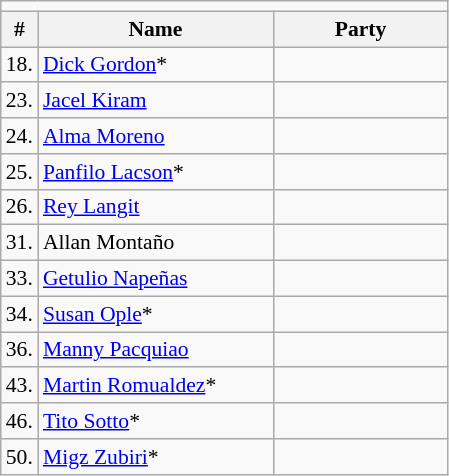<table class=wikitable style="font-size:90%">
<tr>
<td colspan=4 bgcolor=></td>
</tr>
<tr>
<th>#</th>
<th style="width:150px;">Name</th>
<th colspan="2" style="width:110px;">Party</th>
</tr>
<tr>
<td>18.</td>
<td><a href='#'>Dick Gordon</a>*</td>
<td></td>
</tr>
<tr>
<td>23.</td>
<td><a href='#'>Jacel Kiram</a></td>
<td></td>
</tr>
<tr>
<td>24.</td>
<td><a href='#'>Alma Moreno</a></td>
<td></td>
</tr>
<tr>
<td>25.</td>
<td><a href='#'>Panfilo Lacson</a>*</td>
<td></td>
</tr>
<tr>
<td>26.</td>
<td><a href='#'>Rey Langit</a></td>
<td></td>
</tr>
<tr>
<td>31.</td>
<td>Allan Montaño</td>
<td></td>
</tr>
<tr>
<td>33.</td>
<td><a href='#'>Getulio Napeñas</a></td>
<td></td>
</tr>
<tr>
<td>34.</td>
<td><a href='#'>Susan Ople</a>*</td>
<td></td>
</tr>
<tr>
<td>36.</td>
<td><a href='#'>Manny Pacquiao</a></td>
<td></td>
</tr>
<tr>
<td>43.</td>
<td><a href='#'>Martin Romualdez</a>*</td>
<td></td>
</tr>
<tr>
<td>46.</td>
<td><a href='#'>Tito Sotto</a>*</td>
<td></td>
</tr>
<tr>
<td>50.</td>
<td><a href='#'>Migz Zubiri</a>*</td>
<td></td>
</tr>
</table>
